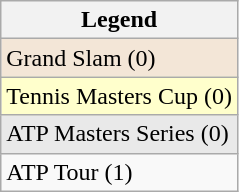<table class="wikitable sortable mw-collapsible mw-collapsed">
<tr>
<th>Legend</th>
</tr>
<tr style="background:#f3e6d7;">
<td>Grand Slam (0)</td>
</tr>
<tr style="background:#ffffcc;">
<td>Tennis Masters Cup (0)</td>
</tr>
<tr style="background:#e9e9e9;">
<td>ATP Masters Series (0)</td>
</tr>
<tr>
<td>ATP Tour (1)</td>
</tr>
</table>
